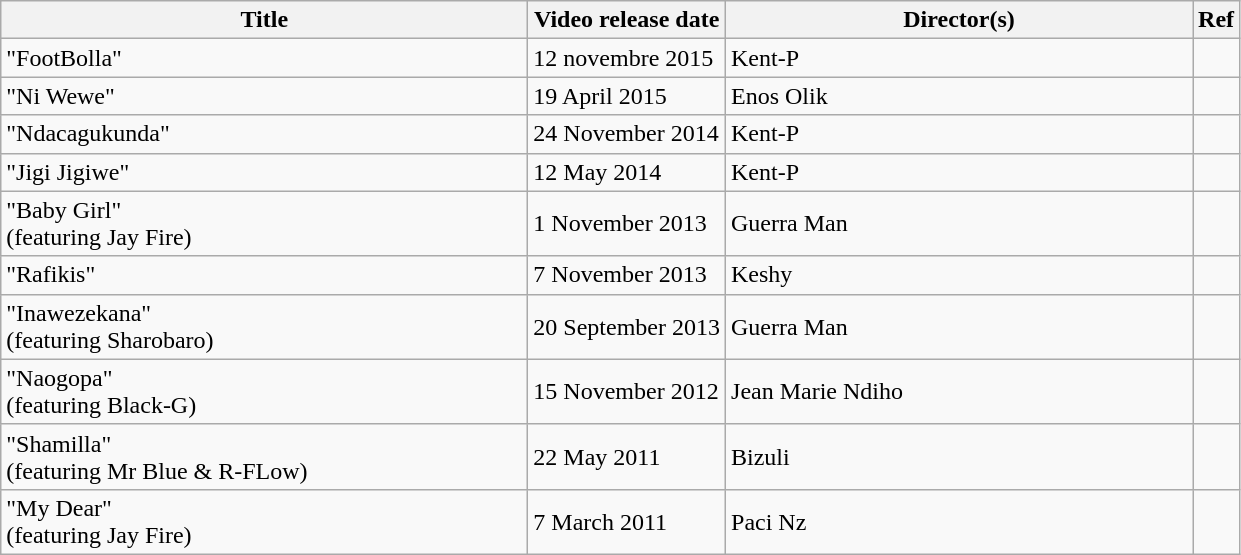<table class = "wikitable sortable">
<tr>
<th scope="col" style="width:21.5em;">Title</th>
<th scope="col">Video release date</th>
<th scope="col" style="width:19em;">Director(s)</th>
<th scope="col">Ref</th>
</tr>
<tr>
<td>"FootBolla"</td>
<td>12 novembre 2015</td>
<td>Kent-P</td>
<td></td>
</tr>
<tr>
<td>"Ni Wewe"</td>
<td>19 April 2015</td>
<td>Enos Olik</td>
<td></td>
</tr>
<tr>
<td>"Ndacagukunda"</td>
<td>24 November 2014</td>
<td>Kent-P</td>
<td></td>
</tr>
<tr>
<td>"Jigi Jigiwe"</td>
<td>12 May 2014</td>
<td>Kent-P</td>
<td></td>
</tr>
<tr>
<td>"Baby Girl" <br><span>(featuring Jay Fire)</span></td>
<td>1 November 2013</td>
<td>Guerra Man</td>
<td rowspan="1"></td>
</tr>
<tr>
<td>"Rafikis"</td>
<td>7 November 2013</td>
<td>Keshy</td>
<td></td>
</tr>
<tr>
<td>"Inawezekana" <br><span>(featuring Sharobaro)</span></td>
<td>20 September 2013</td>
<td>Guerra Man</td>
<td rowspan="1"></td>
</tr>
<tr>
<td>"Naogopa" <br><span>(featuring Black-G)</span></td>
<td>15 November 2012</td>
<td>Jean Marie Ndiho</td>
<td></td>
</tr>
<tr>
<td>"Shamilla" <br><span>(featuring Mr Blue & R-FLow)</span></td>
<td>22 May 2011</td>
<td>Bizuli</td>
<td></td>
</tr>
<tr>
<td>"My Dear"  <br><span>(featuring Jay Fire)</span></td>
<td>7 March 2011</td>
<td>Paci Nz</td>
<td></td>
</tr>
</table>
